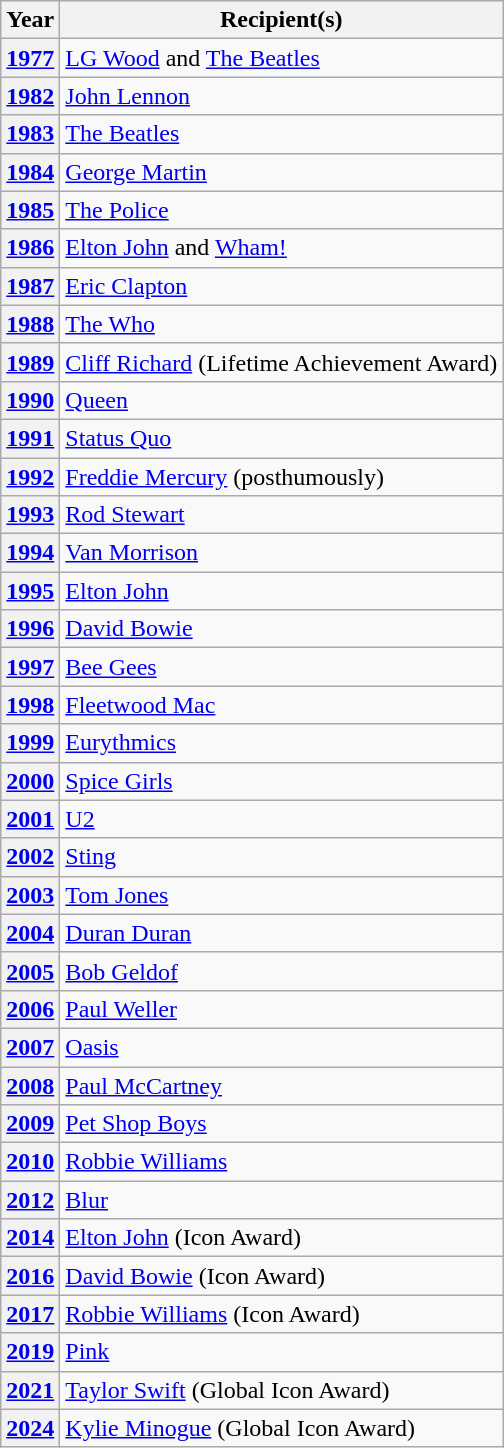<table class="wikitable sortable plainrowheaders">
<tr>
<th scope="col">Year</th>
<th scope="col">Recipient(s)</th>
</tr>
<tr>
<th scope="row"><a href='#'>1977</a></th>
<td><a href='#'>LG Wood</a> and <a href='#'>The Beatles</a></td>
</tr>
<tr>
<th scope="row"><a href='#'>1982</a></th>
<td><a href='#'>John Lennon</a></td>
</tr>
<tr>
<th scope="row"><a href='#'>1983</a></th>
<td><a href='#'>The Beatles</a></td>
</tr>
<tr>
<th scope="row"><a href='#'>1984</a></th>
<td><a href='#'>George Martin</a></td>
</tr>
<tr>
<th scope="row"><a href='#'>1985</a></th>
<td><a href='#'>The Police</a></td>
</tr>
<tr>
<th scope="row"><a href='#'>1986</a></th>
<td><a href='#'>Elton John</a> and <a href='#'>Wham!</a></td>
</tr>
<tr>
<th scope="row"><a href='#'>1987</a></th>
<td><a href='#'>Eric Clapton</a></td>
</tr>
<tr>
<th scope="row"><a href='#'>1988</a></th>
<td><a href='#'>The Who</a></td>
</tr>
<tr>
<th scope="row"><a href='#'>1989</a></th>
<td><a href='#'>Cliff Richard</a> (Lifetime Achievement Award)</td>
</tr>
<tr>
<th scope="row"><a href='#'>1990</a></th>
<td><a href='#'>Queen</a></td>
</tr>
<tr>
<th scope="row"><a href='#'>1991</a></th>
<td><a href='#'>Status Quo</a></td>
</tr>
<tr>
<th scope="row"><a href='#'>1992</a></th>
<td><a href='#'>Freddie Mercury</a> (posthumously)</td>
</tr>
<tr>
<th scope="row"><a href='#'>1993</a></th>
<td><a href='#'>Rod Stewart</a></td>
</tr>
<tr>
<th scope="row"><a href='#'>1994</a></th>
<td><a href='#'>Van Morrison</a></td>
</tr>
<tr>
<th scope="row"><a href='#'>1995</a></th>
<td><a href='#'>Elton John</a></td>
</tr>
<tr>
<th scope="row"><a href='#'>1996</a></th>
<td><a href='#'>David Bowie</a></td>
</tr>
<tr>
<th scope="row"><a href='#'>1997</a></th>
<td><a href='#'>Bee Gees</a></td>
</tr>
<tr>
<th scope="row"><a href='#'>1998</a></th>
<td><a href='#'>Fleetwood Mac</a></td>
</tr>
<tr>
<th scope="row"><a href='#'>1999</a></th>
<td><a href='#'>Eurythmics</a></td>
</tr>
<tr>
<th scope="row"><a href='#'>2000</a></th>
<td><a href='#'>Spice Girls</a></td>
</tr>
<tr>
<th scope="row"><a href='#'>2001</a></th>
<td><a href='#'>U2</a></td>
</tr>
<tr>
<th scope="row"><a href='#'>2002</a></th>
<td><a href='#'>Sting</a></td>
</tr>
<tr>
<th scope="row"><a href='#'>2003</a></th>
<td><a href='#'>Tom Jones</a></td>
</tr>
<tr>
<th scope="row"><a href='#'>2004</a></th>
<td><a href='#'>Duran Duran</a></td>
</tr>
<tr>
<th scope="row"><a href='#'>2005</a></th>
<td><a href='#'>Bob Geldof</a></td>
</tr>
<tr>
<th scope="row"><a href='#'>2006</a></th>
<td><a href='#'>Paul Weller</a></td>
</tr>
<tr>
<th scope="row"><a href='#'>2007</a></th>
<td><a href='#'>Oasis</a></td>
</tr>
<tr>
<th scope="row"><a href='#'>2008</a></th>
<td><a href='#'>Paul McCartney</a></td>
</tr>
<tr>
<th scope="row"><a href='#'>2009</a></th>
<td><a href='#'>Pet Shop Boys</a></td>
</tr>
<tr>
<th scope="row"><a href='#'>2010</a></th>
<td><a href='#'>Robbie Williams</a></td>
</tr>
<tr>
<th scope="row"><a href='#'>2012</a></th>
<td><a href='#'>Blur</a></td>
</tr>
<tr>
<th scope="row"><a href='#'>2014</a></th>
<td><a href='#'>Elton John</a> (Icon Award)</td>
</tr>
<tr>
<th scope="row"><a href='#'>2016</a></th>
<td><a href='#'>David Bowie</a> (Icon Award)</td>
</tr>
<tr>
<th scope="row"><a href='#'>2017</a></th>
<td><a href='#'>Robbie Williams</a> (Icon Award)</td>
</tr>
<tr>
<th scope="row"><a href='#'>2019</a></th>
<td><a href='#'>Pink</a></td>
</tr>
<tr>
<th scope="row"><a href='#'>2021</a></th>
<td><a href='#'>Taylor Swift</a> (Global Icon Award)</td>
</tr>
<tr>
<th scope="row"><a href='#'>2024</a></th>
<td><a href='#'>Kylie Minogue</a> (Global Icon Award)</td>
</tr>
</table>
